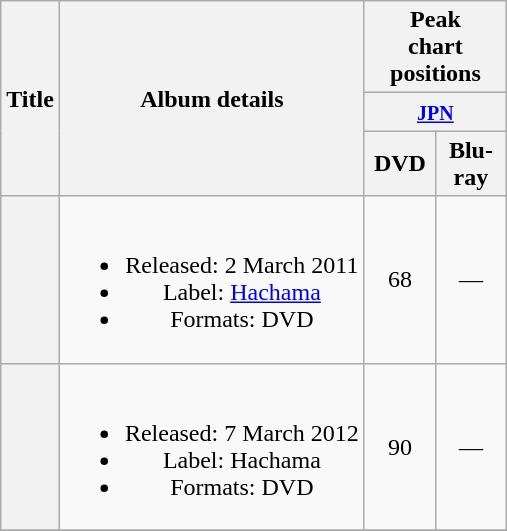<table class="wikitable plainrowheaders" style="text-align:center;">
<tr>
<th scope="col" rowspan="3">Title</th>
<th scope="col" rowspan="3">Album details</th>
<th scope="col" colspan="2">Peak <br> chart <br> positions</th>
</tr>
<tr>
<th scope="col" colspan="2"><small><a href='#'>JPN</a></small></th>
</tr>
<tr>
<th style="width:2.5em;">DVD</th>
<th style="width:2.5em;">Blu-ray</th>
</tr>
<tr>
<th scope="row"><em></em></th>
<td><br><ul><li>Released: 2 March 2011</li><li>Label: <a href='#'>Hachama</a></li><li>Formats: DVD</li></ul></td>
<td>68</td>
<td>—</td>
</tr>
<tr>
<th scope="row"><em></em></th>
<td><br><ul><li>Released: 7 March 2012</li><li>Label: Hachama</li><li>Formats: DVD</li></ul></td>
<td>90</td>
<td>—</td>
</tr>
<tr>
</tr>
</table>
